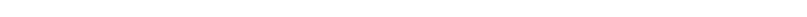<table style="width:60%; text-align:center;">
<tr>
</tr>
<tr style="color:white;">
<td style="background:"><strong>42</strong></td>
<td style="background:"><strong>32</strong></td>
<td style="background:"><strong>1</strong></td>
</tr>
</table>
